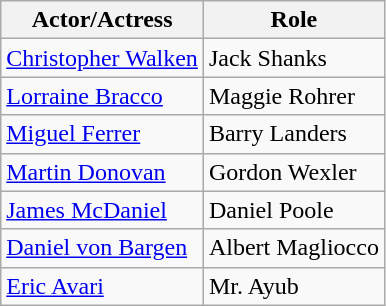<table class=wikitable>
<tr>
<th>Actor/Actress</th>
<th>Role</th>
</tr>
<tr>
<td><a href='#'>Christopher Walken</a></td>
<td>Jack Shanks</td>
</tr>
<tr>
<td><a href='#'>Lorraine Bracco</a></td>
<td>Maggie Rohrer</td>
</tr>
<tr>
<td><a href='#'>Miguel Ferrer</a></td>
<td>Barry Landers</td>
</tr>
<tr>
<td><a href='#'>Martin Donovan</a></td>
<td>Gordon Wexler</td>
</tr>
<tr>
<td><a href='#'>James McDaniel</a></td>
<td>Daniel Poole</td>
</tr>
<tr>
<td><a href='#'>Daniel von Bargen</a></td>
<td>Albert Magliocco</td>
</tr>
<tr>
<td><a href='#'>Eric Avari</a></td>
<td>Mr. Ayub</td>
</tr>
</table>
